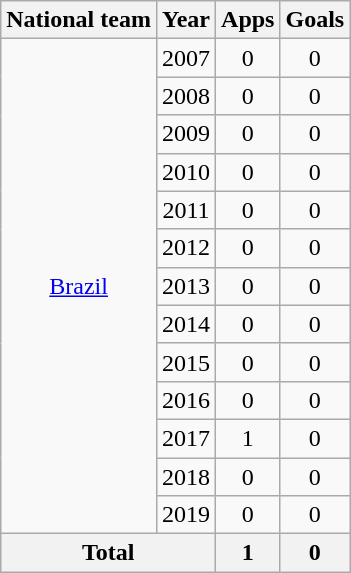<table class="wikitable" style="text-align:center">
<tr>
<th>National team</th>
<th>Year</th>
<th>Apps</th>
<th>Goals</th>
</tr>
<tr>
<td rowspan="13"><a href='#'>Brazil</a></td>
<td>2007</td>
<td>0</td>
<td>0</td>
</tr>
<tr>
<td>2008</td>
<td>0</td>
<td>0</td>
</tr>
<tr>
<td>2009</td>
<td>0</td>
<td>0</td>
</tr>
<tr>
<td>2010</td>
<td>0</td>
<td>0</td>
</tr>
<tr>
<td>2011</td>
<td>0</td>
<td>0</td>
</tr>
<tr>
<td>2012</td>
<td>0</td>
<td>0</td>
</tr>
<tr>
<td>2013</td>
<td>0</td>
<td>0</td>
</tr>
<tr>
<td>2014</td>
<td>0</td>
<td>0</td>
</tr>
<tr>
<td>2015</td>
<td>0</td>
<td>0</td>
</tr>
<tr>
<td>2016</td>
<td>0</td>
<td>0</td>
</tr>
<tr>
<td>2017</td>
<td>1</td>
<td>0</td>
</tr>
<tr>
<td>2018</td>
<td>0</td>
<td>0</td>
</tr>
<tr>
<td>2019</td>
<td>0</td>
<td>0</td>
</tr>
<tr>
<th colspan="2">Total</th>
<th>1</th>
<th>0</th>
</tr>
</table>
